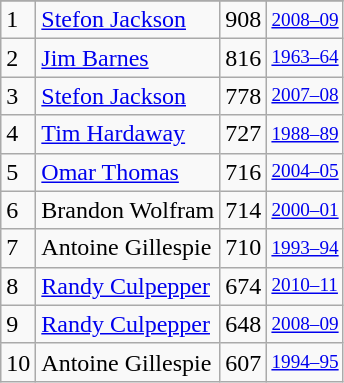<table class="wikitable">
<tr>
</tr>
<tr>
<td>1</td>
<td><a href='#'>Stefon Jackson</a></td>
<td>908</td>
<td style="font-size:80%;"><a href='#'>2008–09</a></td>
</tr>
<tr>
<td>2</td>
<td><a href='#'>Jim Barnes</a></td>
<td>816</td>
<td style="font-size:80%;"><a href='#'>1963–64</a></td>
</tr>
<tr>
<td>3</td>
<td><a href='#'>Stefon Jackson</a></td>
<td>778</td>
<td style="font-size:80%;"><a href='#'>2007–08</a></td>
</tr>
<tr>
<td>4</td>
<td><a href='#'>Tim Hardaway</a></td>
<td>727</td>
<td style="font-size:80%;"><a href='#'>1988–89</a></td>
</tr>
<tr>
<td>5</td>
<td><a href='#'>Omar Thomas</a></td>
<td>716</td>
<td style="font-size:80%;"><a href='#'>2004–05</a></td>
</tr>
<tr>
<td>6</td>
<td>Brandon Wolfram</td>
<td>714</td>
<td style="font-size:80%;"><a href='#'>2000–01</a></td>
</tr>
<tr>
<td>7</td>
<td>Antoine Gillespie</td>
<td>710</td>
<td style="font-size:80%;"><a href='#'>1993–94</a></td>
</tr>
<tr>
<td>8</td>
<td><a href='#'>Randy Culpepper</a></td>
<td>674</td>
<td style="font-size:80%;"><a href='#'>2010–11</a></td>
</tr>
<tr>
<td>9</td>
<td><a href='#'>Randy Culpepper</a></td>
<td>648</td>
<td style="font-size:80%;"><a href='#'>2008–09</a></td>
</tr>
<tr>
<td>10</td>
<td>Antoine Gillespie</td>
<td>607</td>
<td style="font-size:80%;"><a href='#'>1994–95</a></td>
</tr>
</table>
